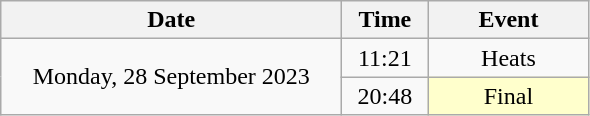<table class = "wikitable" style="text-align:center;">
<tr>
<th width=220>Date</th>
<th width=50>Time</th>
<th width=100>Event</th>
</tr>
<tr>
<td rowspan=2>Monday, 28 September 2023</td>
<td>11:21</td>
<td>Heats</td>
</tr>
<tr>
<td>20:48</td>
<td bgcolor=ffffcc>Final</td>
</tr>
</table>
